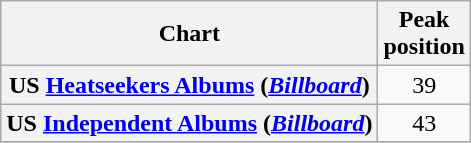<table class="wikitable plainrowheaders sortable" style="text-align:center;" border="1">
<tr>
<th scope="col">Chart</th>
<th scope="col">Peak<br>position</th>
</tr>
<tr>
<th scope="row">US <a href='#'>Heatseekers Albums</a> (<em><a href='#'>Billboard</a></em>)</th>
<td>39</td>
</tr>
<tr>
<th scope="row">US <a href='#'>Independent Albums</a> (<em><a href='#'>Billboard</a></em>)</th>
<td>43</td>
</tr>
<tr>
</tr>
</table>
